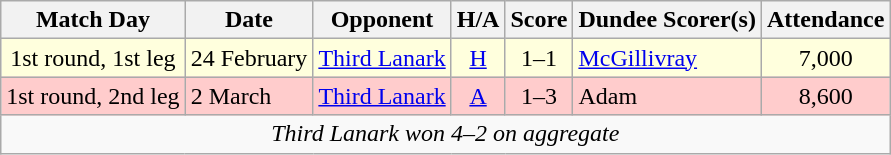<table class="wikitable" style="text-align:center">
<tr>
<th>Match Day</th>
<th>Date</th>
<th>Opponent</th>
<th>H/A</th>
<th>Score</th>
<th>Dundee Scorer(s)</th>
<th>Attendance</th>
</tr>
<tr bgcolor="#FFFFDD">
<td>1st round, 1st leg</td>
<td align="left">24 February</td>
<td align="left"><a href='#'>Third Lanark</a></td>
<td><a href='#'>H</a></td>
<td>1–1</td>
<td align="left"><a href='#'>McGillivray</a></td>
<td>7,000</td>
</tr>
<tr bgcolor="#FFCCCC">
<td>1st round, 2nd leg</td>
<td align="left">2 March</td>
<td align="left"><a href='#'>Third Lanark</a></td>
<td><a href='#'>A</a></td>
<td>1–3</td>
<td align="left">Adam</td>
<td>8,600</td>
</tr>
<tr>
<td colspan="7"><em>Third Lanark won 4–2 on aggregate</em></td>
</tr>
</table>
